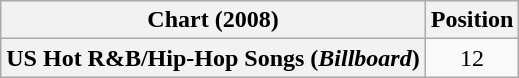<table class="wikitable plainrowheaders" style="text-align:center">
<tr>
<th scope="col">Chart (2008)</th>
<th scope="col">Position</th>
</tr>
<tr>
<th scope="row">US Hot R&B/Hip-Hop Songs (<em>Billboard</em>)</th>
<td>12</td>
</tr>
</table>
